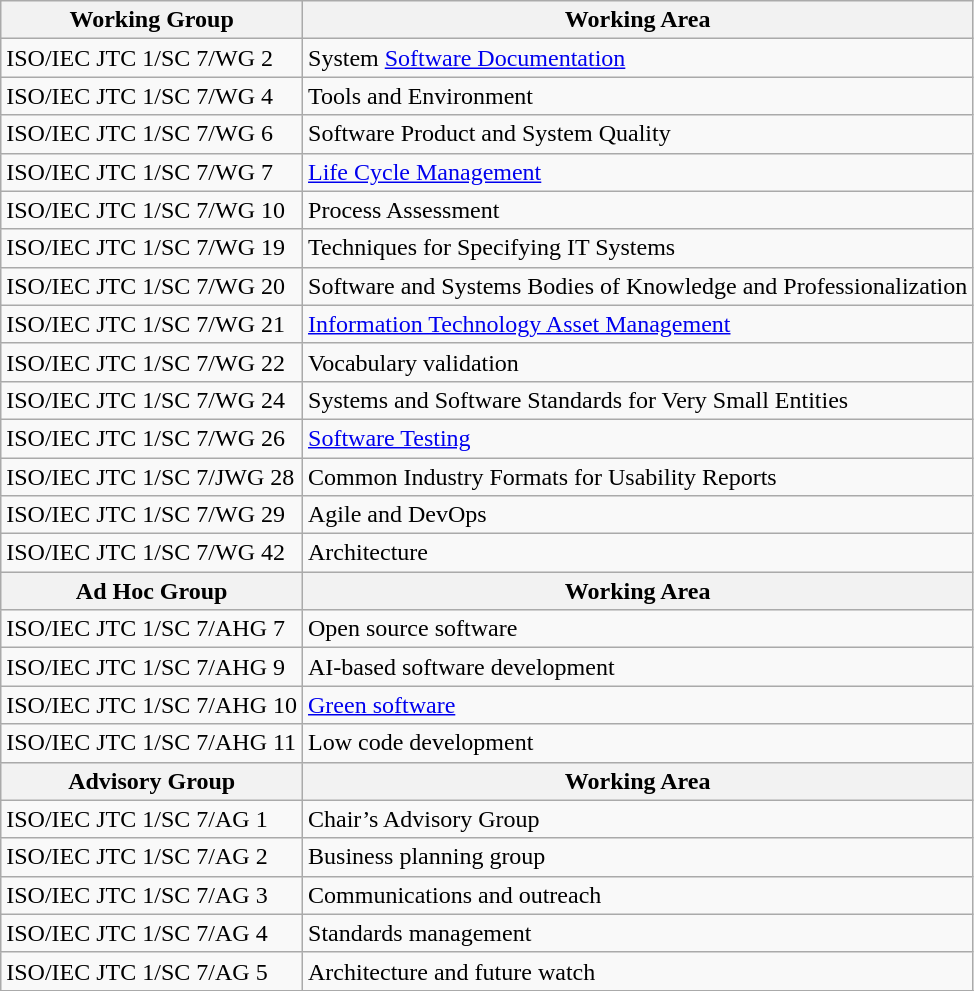<table class="wikitable">
<tr>
<th>Working Group</th>
<th>Working Area</th>
</tr>
<tr>
<td>ISO/IEC JTC 1/SC 7/WG 2</td>
<td>System <a href='#'>Software Documentation</a></td>
</tr>
<tr>
<td>ISO/IEC JTC 1/SC 7/WG 4</td>
<td>Tools and Environment</td>
</tr>
<tr>
<td>ISO/IEC JTC 1/SC 7/WG 6</td>
<td>Software Product and System Quality</td>
</tr>
<tr>
<td>ISO/IEC JTC 1/SC 7/WG 7</td>
<td><a href='#'>Life Cycle Management</a></td>
</tr>
<tr>
<td>ISO/IEC JTC 1/SC 7/WG 10</td>
<td>Process Assessment</td>
</tr>
<tr>
<td>ISO/IEC JTC 1/SC 7/WG 19</td>
<td>Techniques for Specifying IT Systems</td>
</tr>
<tr>
<td>ISO/IEC JTC 1/SC 7/WG 20</td>
<td>Software and Systems Bodies of Knowledge and Professionalization</td>
</tr>
<tr>
<td>ISO/IEC JTC 1/SC 7/WG 21</td>
<td><a href='#'>Information Technology Asset Management</a></td>
</tr>
<tr>
<td>ISO/IEC JTC 1/SC 7/WG 22</td>
<td>Vocabulary validation</td>
</tr>
<tr>
<td>ISO/IEC JTC 1/SC 7/WG 24</td>
<td>Systems and Software Standards for Very Small Entities</td>
</tr>
<tr>
<td>ISO/IEC JTC 1/SC 7/WG 26</td>
<td><a href='#'>Software Testing</a></td>
</tr>
<tr>
<td>ISO/IEC JTC 1/SC 7/JWG 28</td>
<td>Common Industry Formats for Usability Reports<br></td>
</tr>
<tr>
<td>ISO/IEC JTC 1/SC 7/WG 29</td>
<td>Agile and DevOps</td>
</tr>
<tr>
<td>ISO/IEC JTC 1/SC 7/WG 42</td>
<td>Architecture</td>
</tr>
<tr>
<th>Ad Hoc Group</th>
<th>Working Area</th>
</tr>
<tr>
<td>ISO/IEC JTC 1/SC 7/AHG 7</td>
<td>Open source software</td>
</tr>
<tr>
<td>ISO/IEC JTC 1/SC 7/AHG 9</td>
<td>AI-based software development</td>
</tr>
<tr>
<td>ISO/IEC JTC 1/SC 7/AHG 10</td>
<td><a href='#'>Green software</a></td>
</tr>
<tr>
<td>ISO/IEC JTC 1/SC 7/AHG 11</td>
<td>Low code development</td>
</tr>
<tr>
<th>Advisory Group</th>
<th>Working Area</th>
</tr>
<tr>
<td>ISO/IEC JTC 1/SC 7/AG 1</td>
<td>Chair’s Advisory Group</td>
</tr>
<tr>
<td>ISO/IEC JTC 1/SC 7/AG 2</td>
<td>Business planning group</td>
</tr>
<tr>
<td>ISO/IEC JTC 1/SC 7/AG 3</td>
<td>Communications and outreach</td>
</tr>
<tr>
<td>ISO/IEC JTC 1/SC 7/AG 4</td>
<td>Standards management</td>
</tr>
<tr>
<td>ISO/IEC JTC 1/SC 7/AG 5</td>
<td>Architecture and future watch</td>
</tr>
<tr>
</tr>
</table>
